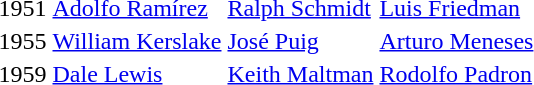<table>
<tr>
<td>1951</td>
<td><a href='#'>Adolfo Ramírez</a><br></td>
<td><a href='#'>Ralph Schmidt</a><br></td>
<td><a href='#'>Luis Friedman</a><br></td>
</tr>
<tr>
<td>1955</td>
<td><a href='#'>William Kerslake</a><br></td>
<td><a href='#'>José Puig</a><br></td>
<td><a href='#'>Arturo Meneses</a><br></td>
</tr>
<tr>
<td>1959</td>
<td><a href='#'>Dale Lewis</a><br></td>
<td><a href='#'>Keith Maltman</a><br></td>
<td><a href='#'>Rodolfo Padron</a><br></td>
</tr>
</table>
